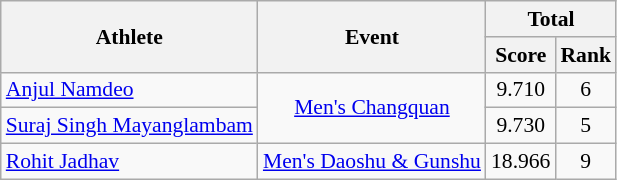<table class=wikitable style="text-align:center; font-size:90%">
<tr>
<th rowspan="2">Athlete</th>
<th rowspan="2">Event</th>
<th colspan="2">Total</th>
</tr>
<tr>
<th>Score</th>
<th>Rank</th>
</tr>
<tr>
<td style="text-align:left"><a href='#'>Anjul Namdeo</a></td>
<td rowspan="2"><a href='#'>Men's Changquan</a></td>
<td>9.710</td>
<td>6</td>
</tr>
<tr>
<td style="text-align:left"><a href='#'>Suraj Singh Mayanglambam</a></td>
<td>9.730</td>
<td>5</td>
</tr>
<tr>
<td style="text-align:left"><a href='#'>Rohit Jadhav</a></td>
<td><a href='#'>Men's Daoshu & Gunshu</a></td>
<td>18.966</td>
<td>9</td>
</tr>
</table>
